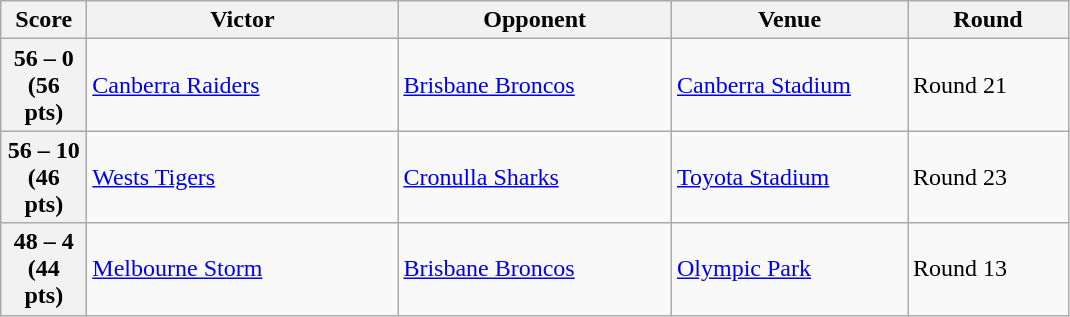<table class="wikitable" style="text-align:left;">
<tr>
<th width=50>Score</th>
<th width=200>Victor</th>
<th width=175>Opponent</th>
<th width=150>Venue</th>
<th width=100>Round</th>
</tr>
<tr>
<th>56 – 0<br>(56 pts)</th>
<td> <a href='#'>Canberra Raiders</a></td>
<td><a href='#'>Brisbane Broncos</a></td>
<td><a href='#'>Canberra Stadium</a></td>
<td>Round 21</td>
</tr>
<tr>
<th>56 – 10<br>(46 pts)</th>
<td> <a href='#'>Wests Tigers</a></td>
<td><a href='#'>Cronulla Sharks</a></td>
<td><a href='#'>Toyota Stadium</a></td>
<td>Round 23</td>
</tr>
<tr>
<th>48 – 4<br>(44 pts)</th>
<td> <a href='#'>Melbourne Storm</a></td>
<td><a href='#'>Brisbane Broncos</a></td>
<td><a href='#'>Olympic Park</a></td>
<td>Round 13</td>
</tr>
</table>
